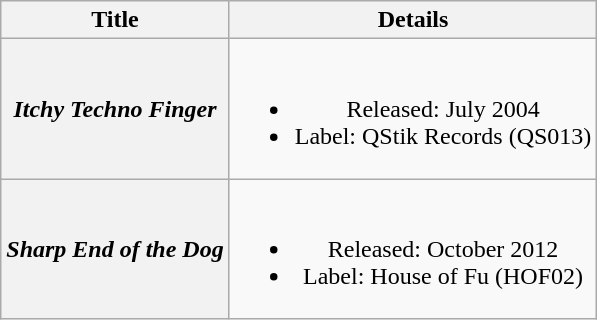<table class="wikitable plainrowheaders" style="text-align:center;" border="1">
<tr>
<th>Title</th>
<th>Details</th>
</tr>
<tr>
<th scope="row"><em>Itchy Techno Finger</em></th>
<td><br><ul><li>Released: July 2004</li><li>Label: QStik Records (QS013)</li></ul></td>
</tr>
<tr>
<th scope="row"><em>Sharp End of the Dog</em></th>
<td><br><ul><li>Released: October 2012</li><li>Label: House of Fu (HOF02)</li></ul></td>
</tr>
</table>
